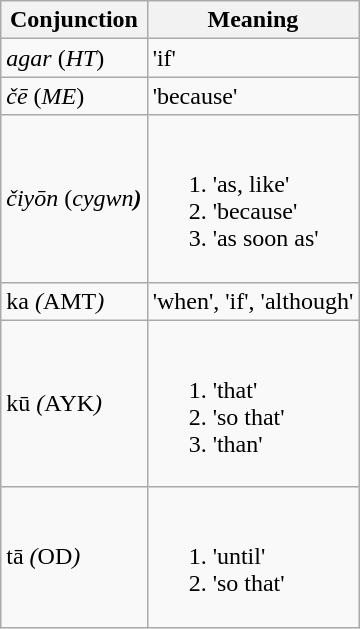<table class="wikitable">
<tr>
<th>Conjunction</th>
<th>Meaning</th>
</tr>
<tr>
<td><em>agar</em> (<em>HT</em>)</td>
<td>'if'</td>
</tr>
<tr>
<td><em>čē</em> (<em>ME</em>)</td>
<td>'because'</td>
</tr>
<tr>
<td><em>čiyōn</em> (<em>cygwn<strong>)</td>
<td><br><ol><li>'as, like'</li><li>'because'</li><li>'as soon as'</li></ol></td>
</tr>
<tr>
<td></em>ka<em> (</em>AMT<em>)</td>
<td>'when',  'if', 'although'</td>
</tr>
<tr>
<td></em>kū<em> (</em>AYK<em>)</td>
<td><br><ol><li>'that'</li><li>'so that'</li><li>'than'</li></ol></td>
</tr>
<tr>
<td></em>tā<em> (</em>OD<em>)</td>
<td><br><ol><li>'until'</li><li>'so that'</li></ol></td>
</tr>
</table>
